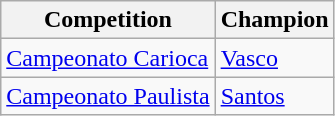<table class="wikitable">
<tr>
<th>Competition</th>
<th>Champion</th>
</tr>
<tr>
<td><a href='#'>Campeonato Carioca</a></td>
<td><a href='#'>Vasco</a></td>
</tr>
<tr>
<td><a href='#'>Campeonato Paulista</a></td>
<td><a href='#'>Santos</a></td>
</tr>
</table>
